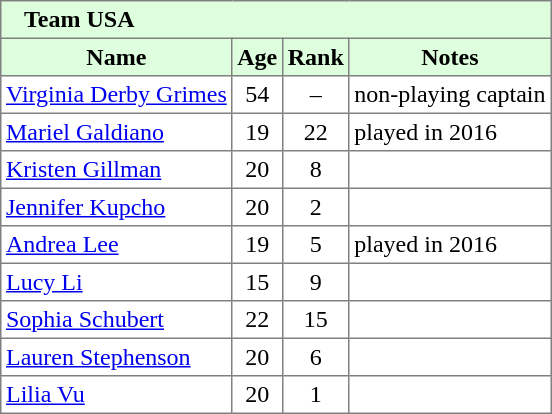<table border="1" cellpadding="3" style="border-collapse: collapse;">
<tr style="background:#ddffdd;">
<td colspan="6">   <strong>Team USA</strong></td>
</tr>
<tr style="background:#ddffdd;">
<th>Name</th>
<th>Age</th>
<th>Rank</th>
<th>Notes</th>
</tr>
<tr>
<td><a href='#'>Virginia Derby Grimes</a></td>
<td align=center>54</td>
<td align=center>–</td>
<td>non-playing captain</td>
</tr>
<tr>
<td><a href='#'>Mariel Galdiano</a></td>
<td align=center>19</td>
<td align=center>22</td>
<td>played in 2016</td>
</tr>
<tr>
<td><a href='#'>Kristen Gillman</a></td>
<td align=center>20</td>
<td align=center>8</td>
<td></td>
</tr>
<tr>
<td><a href='#'>Jennifer Kupcho</a></td>
<td align=center>20</td>
<td align=center>2</td>
<td></td>
</tr>
<tr>
<td><a href='#'>Andrea Lee</a></td>
<td align=center>19</td>
<td align=center>5</td>
<td>played in 2016</td>
</tr>
<tr>
<td><a href='#'>Lucy Li</a></td>
<td align=center>15</td>
<td align=center>9</td>
<td></td>
</tr>
<tr>
<td><a href='#'>Sophia Schubert</a></td>
<td align=center>22</td>
<td align=center>15</td>
<td></td>
</tr>
<tr>
<td><a href='#'>Lauren Stephenson</a></td>
<td align=center>20</td>
<td align=center>6</td>
<td></td>
</tr>
<tr>
<td><a href='#'>Lilia Vu</a></td>
<td align=center>20</td>
<td align=center>1</td>
<td></td>
</tr>
</table>
